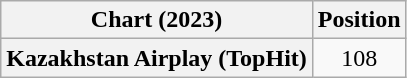<table class="wikitable plainrowheaders">
<tr>
<th>Chart (2023)</th>
<th>Position</th>
</tr>
<tr>
<th scope="row">Kazakhstan Airplay (TopHit)</th>
<td align="center">108</td>
</tr>
</table>
